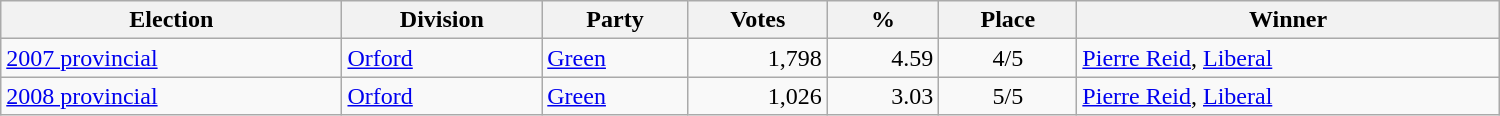<table class="wikitable" width="1000">
<tr>
<th align="left">Election</th>
<th align="left">Division</th>
<th align="left">Party</th>
<th align="right">Votes</th>
<th align="right">%</th>
<th align="center">Place</th>
<th align="center">Winner</th>
</tr>
<tr>
<td align="left"><a href='#'>2007 provincial</a></td>
<td align="left"><a href='#'>Orford</a></td>
<td align="left"><a href='#'>Green</a></td>
<td align="right">1,798</td>
<td align="right">4.59</td>
<td align="center">4/5</td>
<td align="left"><a href='#'>Pierre Reid</a>, <a href='#'>Liberal</a></td>
</tr>
<tr>
<td align="left"><a href='#'>2008 provincial</a></td>
<td align="left"><a href='#'>Orford</a></td>
<td align="left"><a href='#'>Green</a></td>
<td align="right">1,026</td>
<td align="right">3.03</td>
<td align="center">5/5</td>
<td align="left"><a href='#'>Pierre Reid</a>, <a href='#'>Liberal</a></td>
</tr>
</table>
